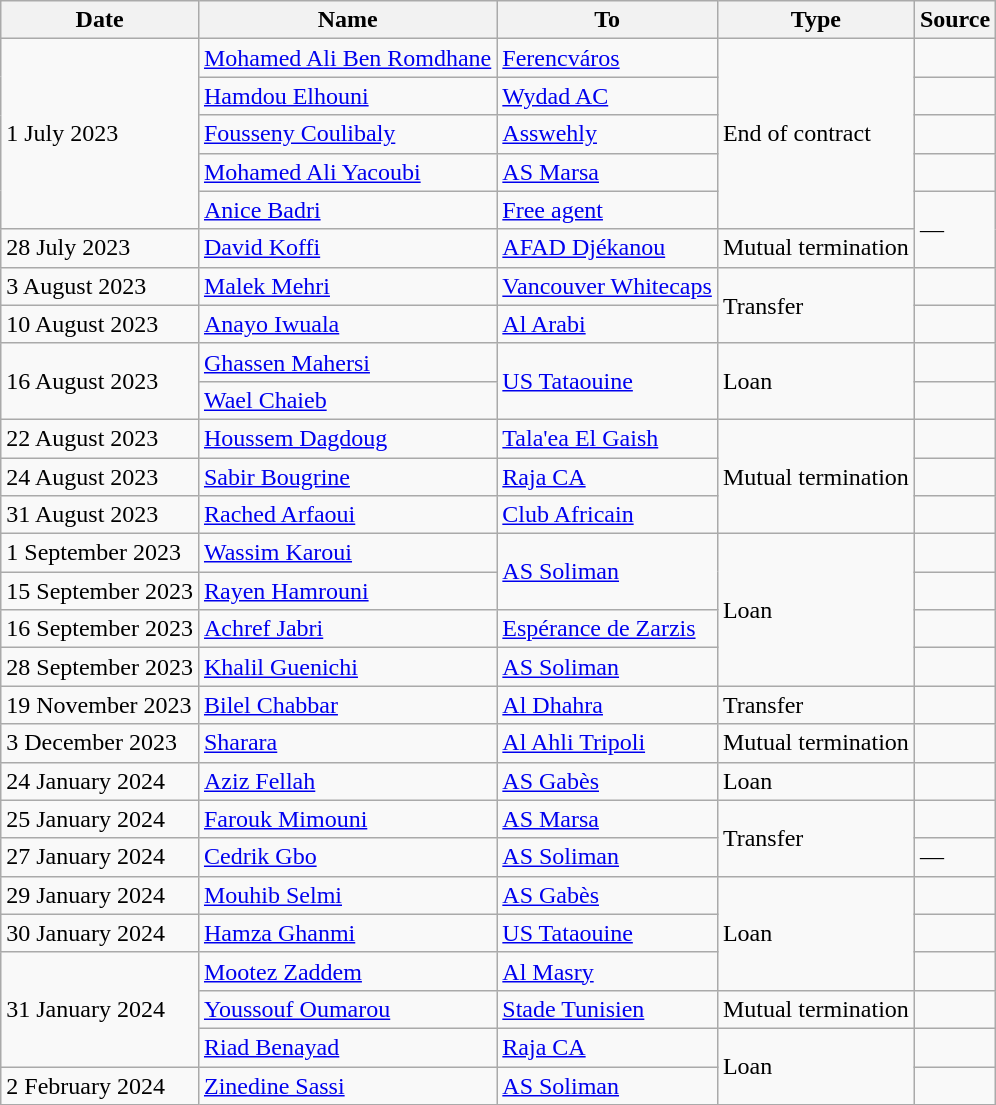<table class="wikitable">
<tr>
<th>Date</th>
<th>Name</th>
<th>To</th>
<th>Type</th>
<th>Source</th>
</tr>
<tr>
<td rowspan=5>1 July 2023</td>
<td> <a href='#'>Mohamed Ali Ben Romdhane</a></td>
<td> <a href='#'>Ferencváros</a></td>
<td rowspan=5>End of contract</td>
<td></td>
</tr>
<tr>
<td> <a href='#'>Hamdou Elhouni</a></td>
<td> <a href='#'>Wydad AC</a></td>
<td></td>
</tr>
<tr>
<td> <a href='#'>Fousseny Coulibaly</a></td>
<td> <a href='#'>Asswehly</a></td>
<td></td>
</tr>
<tr>
<td> <a href='#'>Mohamed Ali Yacoubi</a></td>
<td> <a href='#'>AS Marsa</a></td>
<td></td>
</tr>
<tr>
<td> <a href='#'>Anice Badri</a></td>
<td><a href='#'>Free agent</a></td>
<td rowspan=2>—</td>
</tr>
<tr>
<td>28 July 2023</td>
<td> <a href='#'>David Koffi</a></td>
<td> <a href='#'>AFAD Djékanou</a></td>
<td>Mutual termination</td>
</tr>
<tr>
<td>3 August 2023</td>
<td> <a href='#'>Malek Mehri</a></td>
<td> <a href='#'>Vancouver Whitecaps</a></td>
<td rowspan=2>Transfer</td>
<td></td>
</tr>
<tr>
<td>10 August 2023</td>
<td> <a href='#'>Anayo Iwuala</a></td>
<td> <a href='#'>Al Arabi</a></td>
<td></td>
</tr>
<tr>
<td rowspan=2>16 August 2023</td>
<td> <a href='#'>Ghassen Mahersi</a></td>
<td rowspan=2> <a href='#'>US Tataouine</a></td>
<td rowspan=2>Loan</td>
<td></td>
</tr>
<tr>
<td> <a href='#'>Wael Chaieb</a></td>
<td></td>
</tr>
<tr>
<td>22 August 2023</td>
<td> <a href='#'>Houssem Dagdoug</a></td>
<td> <a href='#'>Tala'ea El Gaish</a></td>
<td rowspan=3>Mutual termination</td>
<td></td>
</tr>
<tr>
<td>24 August 2023</td>
<td> <a href='#'>Sabir Bougrine</a></td>
<td> <a href='#'>Raja CA</a></td>
<td></td>
</tr>
<tr>
<td>31 August 2023</td>
<td> <a href='#'>Rached Arfaoui</a></td>
<td> <a href='#'>Club Africain</a></td>
<td></td>
</tr>
<tr>
<td>1 September 2023</td>
<td> <a href='#'>Wassim Karoui</a></td>
<td rowspan=2> <a href='#'>AS Soliman</a></td>
<td rowspan=4>Loan</td>
<td></td>
</tr>
<tr>
<td>15 September 2023</td>
<td> <a href='#'>Rayen Hamrouni</a></td>
<td></td>
</tr>
<tr>
<td>16 September 2023</td>
<td> <a href='#'>Achref Jabri</a></td>
<td> <a href='#'>Espérance de Zarzis</a></td>
<td></td>
</tr>
<tr>
<td>28 September 2023</td>
<td> <a href='#'>Khalil Guenichi</a></td>
<td> <a href='#'>AS Soliman</a></td>
<td></td>
</tr>
<tr>
<td>19 November 2023</td>
<td> <a href='#'>Bilel Chabbar</a></td>
<td> <a href='#'>Al Dhahra</a></td>
<td>Transfer</td>
<td></td>
</tr>
<tr>
<td>3 December 2023</td>
<td> <a href='#'>Sharara</a></td>
<td> <a href='#'>Al Ahli Tripoli</a></td>
<td>Mutual termination</td>
<td></td>
</tr>
<tr>
<td>24 January 2024</td>
<td> <a href='#'>Aziz Fellah</a></td>
<td> <a href='#'>AS Gabès</a></td>
<td>Loan</td>
<td></td>
</tr>
<tr>
<td>25 January 2024</td>
<td> <a href='#'>Farouk Mimouni</a></td>
<td> <a href='#'>AS Marsa</a></td>
<td rowspan=2>Transfer</td>
<td></td>
</tr>
<tr>
<td>27 January 2024</td>
<td> <a href='#'>Cedrik Gbo</a></td>
<td> <a href='#'>AS Soliman</a></td>
<td>—</td>
</tr>
<tr>
<td>29 January 2024</td>
<td> <a href='#'>Mouhib Selmi</a></td>
<td> <a href='#'>AS Gabès</a></td>
<td rowspan=3>Loan</td>
<td></td>
</tr>
<tr>
<td>30 January 2024</td>
<td> <a href='#'>Hamza Ghanmi</a></td>
<td> <a href='#'>US Tataouine</a></td>
<td></td>
</tr>
<tr>
<td rowspan=3>31 January 2024</td>
<td> <a href='#'>Mootez Zaddem</a></td>
<td> <a href='#'>Al Masry</a></td>
<td></td>
</tr>
<tr>
<td> <a href='#'>Youssouf Oumarou</a></td>
<td> <a href='#'>Stade Tunisien</a></td>
<td>Mutual termination</td>
<td></td>
</tr>
<tr>
<td> <a href='#'>Riad Benayad</a></td>
<td> <a href='#'>Raja CA</a></td>
<td rowspan=2>Loan</td>
<td></td>
</tr>
<tr>
<td>2 February 2024</td>
<td> <a href='#'>Zinedine Sassi</a></td>
<td> <a href='#'>AS Soliman</a></td>
<td></td>
</tr>
</table>
